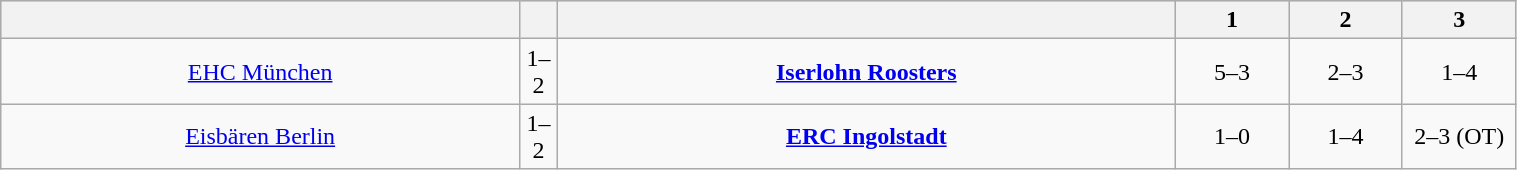<table class="wikitable" width="80%">
<tr style="background-color:#e0e0e0;">
<th style="width:22,5%;"></th>
<th style="width:2.5%;"></th>
<th style="width:22,5%;"></th>
<th style="width:7.5%;">1</th>
<th style="width:7.5%;">2</th>
<th style="width:7.5%;">3</th>
</tr>
<tr align="center">
<td><a href='#'>EHC München</a></td>
<td>1–2</td>
<td><strong><a href='#'>Iserlohn Roosters</a></strong></td>
<td>5–3</td>
<td>2–3</td>
<td>1–4</td>
</tr>
<tr align="center">
<td><a href='#'>Eisbären Berlin</a></td>
<td>1–2</td>
<td><strong><a href='#'>ERC Ingolstadt</a></strong></td>
<td>1–0</td>
<td>1–4</td>
<td>2–3 (OT)</td>
</tr>
</table>
